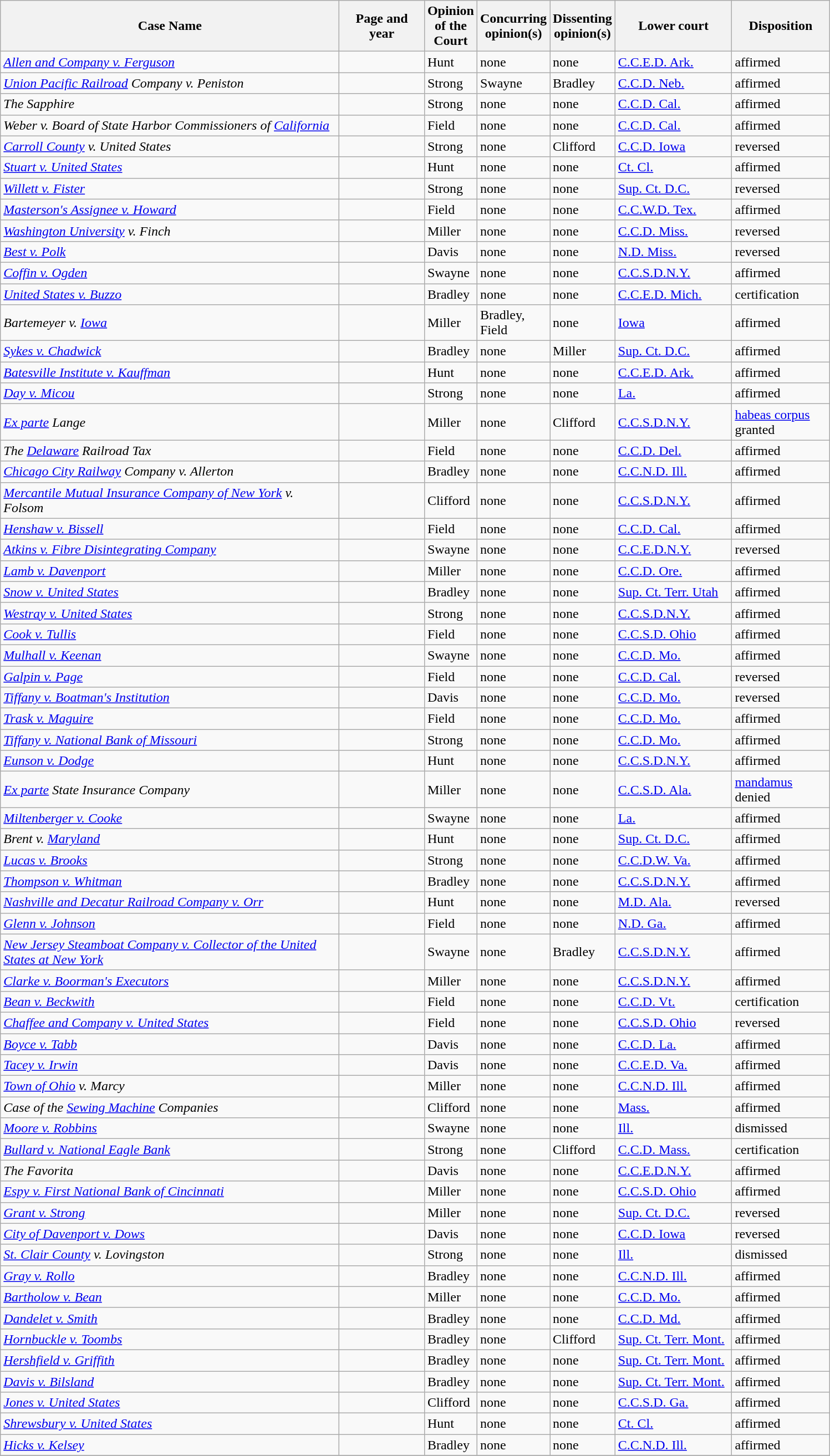<table class="wikitable sortable">
<tr>
<th scope="col" style="width: 400px;">Case Name</th>
<th scope="col" style="width: 95px;">Page and year</th>
<th scope="col" style="width: 10px;">Opinion of the Court</th>
<th scope="col" style="width: 10px;">Concurring opinion(s)</th>
<th scope="col" style="width: 10px;">Dissenting opinion(s)</th>
<th scope="col" style="width: 133px;">Lower court</th>
<th scope="col" style="width: 110px;">Disposition</th>
</tr>
<tr>
<td><em><a href='#'>Allen and Company v. Ferguson</a></em></td>
<td align="right"></td>
<td>Hunt</td>
<td>none</td>
<td>none</td>
<td><a href='#'>C.C.E.D. Ark.</a></td>
<td>affirmed</td>
</tr>
<tr>
<td><em><a href='#'>Union Pacific Railroad</a> Company v. Peniston</em></td>
<td align="right"></td>
<td>Strong</td>
<td>Swayne</td>
<td>Bradley</td>
<td><a href='#'>C.C.D. Neb.</a></td>
<td>affirmed</td>
</tr>
<tr>
<td><em>The Sapphire</em></td>
<td align="right"></td>
<td>Strong</td>
<td>none</td>
<td>none</td>
<td><a href='#'>C.C.D. Cal.</a></td>
<td>affirmed</td>
</tr>
<tr>
<td><em>Weber v. Board of State Harbor Commissioners of <a href='#'>California</a></em></td>
<td align="right"></td>
<td>Field</td>
<td>none</td>
<td>none</td>
<td><a href='#'>C.C.D. Cal.</a></td>
<td>affirmed</td>
</tr>
<tr>
<td><em><a href='#'>Carroll County</a> v. United States</em></td>
<td align="right"></td>
<td>Strong</td>
<td>none</td>
<td>Clifford</td>
<td><a href='#'>C.C.D. Iowa</a></td>
<td>reversed</td>
</tr>
<tr>
<td><em><a href='#'>Stuart v. United States</a></em></td>
<td align="right"></td>
<td>Hunt</td>
<td>none</td>
<td>none</td>
<td><a href='#'>Ct. Cl.</a></td>
<td>affirmed</td>
</tr>
<tr>
<td><em><a href='#'>Willett v. Fister</a></em></td>
<td align="right"></td>
<td>Strong</td>
<td>none</td>
<td>none</td>
<td><a href='#'>Sup. Ct. D.C.</a></td>
<td>reversed</td>
</tr>
<tr>
<td><em><a href='#'>Masterson's Assignee v. Howard</a></em></td>
<td align="right"></td>
<td>Field</td>
<td>none</td>
<td>none</td>
<td><a href='#'>C.C.W.D. Tex.</a></td>
<td>affirmed</td>
</tr>
<tr>
<td><em><a href='#'>Washington University</a> v. Finch</em></td>
<td align="right"></td>
<td>Miller</td>
<td>none</td>
<td>none</td>
<td><a href='#'>C.C.D. Miss.</a></td>
<td>reversed</td>
</tr>
<tr>
<td><em><a href='#'>Best v. Polk</a></em></td>
<td align="right"></td>
<td>Davis</td>
<td>none</td>
<td>none</td>
<td><a href='#'>N.D. Miss.</a></td>
<td>reversed</td>
</tr>
<tr>
<td><em><a href='#'>Coffin v. Ogden</a></em></td>
<td align="right"></td>
<td>Swayne</td>
<td>none</td>
<td>none</td>
<td><a href='#'>C.C.S.D.N.Y.</a></td>
<td>affirmed</td>
</tr>
<tr>
<td><em><a href='#'>United States v. Buzzo</a></em></td>
<td align="right"></td>
<td>Bradley</td>
<td>none</td>
<td>none</td>
<td><a href='#'>C.C.E.D. Mich.</a></td>
<td>certification</td>
</tr>
<tr>
<td><em>Bartemeyer v. <a href='#'>Iowa</a></em></td>
<td align="right"></td>
<td>Miller</td>
<td>Bradley, Field</td>
<td>none</td>
<td><a href='#'>Iowa</a></td>
<td>affirmed</td>
</tr>
<tr>
<td><em><a href='#'>Sykes v. Chadwick</a></em></td>
<td align="right"></td>
<td>Bradley</td>
<td>none</td>
<td>Miller</td>
<td><a href='#'>Sup. Ct. D.C.</a></td>
<td>affirmed</td>
</tr>
<tr>
<td><em><a href='#'>Batesville Institute v. Kauffman</a></em></td>
<td align="right"></td>
<td>Hunt</td>
<td>none</td>
<td>none</td>
<td><a href='#'>C.C.E.D. Ark.</a></td>
<td>affirmed</td>
</tr>
<tr>
<td><em><a href='#'>Day v. Micou</a></em></td>
<td align="right"></td>
<td>Strong</td>
<td>none</td>
<td>none</td>
<td><a href='#'>La.</a></td>
<td>affirmed</td>
</tr>
<tr>
<td><em><a href='#'>Ex parte</a> Lange</em></td>
<td align="right"></td>
<td>Miller</td>
<td>none</td>
<td>Clifford</td>
<td><a href='#'>C.C.S.D.N.Y.</a></td>
<td><a href='#'>habeas corpus</a> granted</td>
</tr>
<tr>
<td><em>The <a href='#'>Delaware</a> Railroad Tax</em></td>
<td align="right"></td>
<td>Field</td>
<td>none</td>
<td>none</td>
<td><a href='#'>C.C.D. Del.</a></td>
<td>affirmed</td>
</tr>
<tr>
<td><em><a href='#'>Chicago City Railway</a> Company v. Allerton</em></td>
<td align="right"></td>
<td>Bradley</td>
<td>none</td>
<td>none</td>
<td><a href='#'>C.C.N.D. Ill.</a></td>
<td>affirmed</td>
</tr>
<tr>
<td><em><a href='#'>Mercantile Mutual Insurance Company of New York</a> v. Folsom</em></td>
<td align="right"></td>
<td>Clifford</td>
<td>none</td>
<td>none</td>
<td><a href='#'>C.C.S.D.N.Y.</a></td>
<td>affirmed</td>
</tr>
<tr>
<td><em><a href='#'>Henshaw v. Bissell</a></em></td>
<td align="right"></td>
<td>Field</td>
<td>none</td>
<td>none</td>
<td><a href='#'>C.C.D. Cal.</a></td>
<td>affirmed</td>
</tr>
<tr>
<td><em><a href='#'>Atkins v. Fibre Disintegrating Company</a></em></td>
<td align="right"></td>
<td>Swayne</td>
<td>none</td>
<td>none</td>
<td><a href='#'>C.C.E.D.N.Y.</a></td>
<td>reversed</td>
</tr>
<tr>
<td><em><a href='#'>Lamb v. Davenport</a></em></td>
<td align="right"></td>
<td>Miller</td>
<td>none</td>
<td>none</td>
<td><a href='#'>C.C.D. Ore.</a></td>
<td>affirmed</td>
</tr>
<tr>
<td><em><a href='#'>Snow v. United States</a></em></td>
<td align="right"></td>
<td>Bradley</td>
<td>none</td>
<td>none</td>
<td><a href='#'>Sup. Ct. Terr. Utah</a></td>
<td>affirmed</td>
</tr>
<tr>
<td><em><a href='#'>Westray v. United States</a></em></td>
<td align="right"></td>
<td>Strong</td>
<td>none</td>
<td>none</td>
<td><a href='#'>C.C.S.D.N.Y.</a></td>
<td>affirmed</td>
</tr>
<tr>
<td><em><a href='#'>Cook v. Tullis</a></em></td>
<td align="right"></td>
<td>Field</td>
<td>none</td>
<td>none</td>
<td><a href='#'>C.C.S.D. Ohio</a></td>
<td>affirmed</td>
</tr>
<tr>
<td><em><a href='#'>Mulhall v. Keenan</a></em></td>
<td align="right"></td>
<td>Swayne</td>
<td>none</td>
<td>none</td>
<td><a href='#'>C.C.D. Mo.</a></td>
<td>affirmed</td>
</tr>
<tr>
<td><em><a href='#'>Galpin v. Page</a></em></td>
<td align="right"></td>
<td>Field</td>
<td>none</td>
<td>none</td>
<td><a href='#'>C.C.D. Cal.</a></td>
<td>reversed</td>
</tr>
<tr>
<td><em><a href='#'>Tiffany v. Boatman's Institution</a></em></td>
<td align="right"></td>
<td>Davis</td>
<td>none</td>
<td>none</td>
<td><a href='#'>C.C.D. Mo.</a></td>
<td>reversed</td>
</tr>
<tr>
<td><em><a href='#'>Trask v. Maguire</a></em></td>
<td align="right"></td>
<td>Field</td>
<td>none</td>
<td>none</td>
<td><a href='#'>C.C.D. Mo.</a></td>
<td>affirmed</td>
</tr>
<tr>
<td><em><a href='#'>Tiffany v. National Bank of Missouri</a></em></td>
<td align="right"></td>
<td>Strong</td>
<td>none</td>
<td>none</td>
<td><a href='#'>C.C.D. Mo.</a></td>
<td>affirmed</td>
</tr>
<tr>
<td><em><a href='#'>Eunson v. Dodge</a></em></td>
<td align="right"></td>
<td>Hunt</td>
<td>none</td>
<td>none</td>
<td><a href='#'>C.C.S.D.N.Y.</a></td>
<td>affirmed</td>
</tr>
<tr>
<td><em><a href='#'>Ex parte</a> State Insurance Company</em></td>
<td align="right"></td>
<td>Miller</td>
<td>none</td>
<td>none</td>
<td><a href='#'>C.C.S.D. Ala.</a></td>
<td><a href='#'>mandamus</a> denied</td>
</tr>
<tr>
<td><em><a href='#'>Miltenberger v. Cooke</a></em></td>
<td align="right"></td>
<td>Swayne</td>
<td>none</td>
<td>none</td>
<td><a href='#'>La.</a></td>
<td>affirmed</td>
</tr>
<tr>
<td><em>Brent v. <a href='#'>Maryland</a></em></td>
<td align="right"></td>
<td>Hunt</td>
<td>none</td>
<td>none</td>
<td><a href='#'>Sup. Ct. D.C.</a></td>
<td>affirmed</td>
</tr>
<tr>
<td><em><a href='#'>Lucas v. Brooks</a></em></td>
<td align="right"></td>
<td>Strong</td>
<td>none</td>
<td>none</td>
<td><a href='#'>C.C.D.W. Va.</a></td>
<td>affirmed</td>
</tr>
<tr>
<td><em><a href='#'>Thompson v. Whitman</a></em></td>
<td align="right"></td>
<td>Bradley</td>
<td>none</td>
<td>none</td>
<td><a href='#'>C.C.S.D.N.Y.</a></td>
<td>affirmed</td>
</tr>
<tr>
<td><em><a href='#'>Nashville and Decatur Railroad Company v. Orr</a></em></td>
<td align="right"></td>
<td>Hunt</td>
<td>none</td>
<td>none</td>
<td><a href='#'>M.D. Ala.</a></td>
<td>reversed</td>
</tr>
<tr>
<td><em><a href='#'>Glenn v. Johnson</a></em></td>
<td align="right"></td>
<td>Field</td>
<td>none</td>
<td>none</td>
<td><a href='#'>N.D. Ga.</a></td>
<td>affirmed</td>
</tr>
<tr>
<td><em><a href='#'>New Jersey Steamboat Company v. Collector of the United States at New York</a></em></td>
<td align="right"></td>
<td>Swayne</td>
<td>none</td>
<td>Bradley</td>
<td><a href='#'>C.C.S.D.N.Y.</a></td>
<td>affirmed</td>
</tr>
<tr>
<td><em><a href='#'>Clarke v. Boorman's Executors</a></em></td>
<td align="right"></td>
<td>Miller</td>
<td>none</td>
<td>none</td>
<td><a href='#'>C.C.S.D.N.Y.</a></td>
<td>affirmed</td>
</tr>
<tr>
<td><em><a href='#'>Bean v. Beckwith</a></em></td>
<td align="right"></td>
<td>Field</td>
<td>none</td>
<td>none</td>
<td><a href='#'>C.C.D. Vt.</a></td>
<td>certification</td>
</tr>
<tr>
<td><em><a href='#'>Chaffee and Company v. United States</a></em></td>
<td align="right"></td>
<td>Field</td>
<td>none</td>
<td>none</td>
<td><a href='#'>C.C.S.D. Ohio</a></td>
<td>reversed</td>
</tr>
<tr>
<td><em><a href='#'>Boyce v. Tabb</a></em></td>
<td align="right"></td>
<td>Davis</td>
<td>none</td>
<td>none</td>
<td><a href='#'>C.C.D. La.</a></td>
<td>affirmed</td>
</tr>
<tr>
<td><em><a href='#'>Tacey v. Irwin</a></em></td>
<td align="right"></td>
<td>Davis</td>
<td>none</td>
<td>none</td>
<td><a href='#'>C.C.E.D. Va.</a></td>
<td>affirmed</td>
</tr>
<tr>
<td><em><a href='#'>Town of Ohio</a> v. Marcy</em></td>
<td align="right"></td>
<td>Miller</td>
<td>none</td>
<td>none</td>
<td><a href='#'>C.C.N.D. Ill.</a></td>
<td>affirmed</td>
</tr>
<tr>
<td><em>Case of the <a href='#'>Sewing Machine</a> Companies</em></td>
<td align="right"></td>
<td>Clifford</td>
<td>none</td>
<td>none</td>
<td><a href='#'>Mass.</a></td>
<td>affirmed</td>
</tr>
<tr>
<td><em><a href='#'>Moore v. Robbins</a></em></td>
<td align="right"></td>
<td>Swayne</td>
<td>none</td>
<td>none</td>
<td><a href='#'>Ill.</a></td>
<td>dismissed</td>
</tr>
<tr>
<td><em><a href='#'>Bullard v. National Eagle Bank</a></em></td>
<td align="right"></td>
<td>Strong</td>
<td>none</td>
<td>Clifford</td>
<td><a href='#'>C.C.D. Mass.</a></td>
<td>certification</td>
</tr>
<tr>
<td><em>The Favorita</em></td>
<td align="right"></td>
<td>Davis</td>
<td>none</td>
<td>none</td>
<td><a href='#'>C.C.E.D.N.Y.</a></td>
<td>affirmed</td>
</tr>
<tr>
<td><em><a href='#'>Espy v. First National Bank of Cincinnati</a></em></td>
<td align="right"></td>
<td>Miller</td>
<td>none</td>
<td>none</td>
<td><a href='#'>C.C.S.D. Ohio</a></td>
<td>affirmed</td>
</tr>
<tr>
<td><em><a href='#'>Grant v. Strong</a></em></td>
<td align="right"></td>
<td>Miller</td>
<td>none</td>
<td>none</td>
<td><a href='#'>Sup. Ct. D.C.</a></td>
<td>reversed</td>
</tr>
<tr>
<td><em><a href='#'>City of Davenport v. Dows</a></em></td>
<td align="right"></td>
<td>Davis</td>
<td>none</td>
<td>none</td>
<td><a href='#'>C.C.D. Iowa</a></td>
<td>reversed</td>
</tr>
<tr>
<td><em><a href='#'>St. Clair County</a> v. Lovingston</em></td>
<td align="right"></td>
<td>Strong</td>
<td>none</td>
<td>none</td>
<td><a href='#'>Ill.</a></td>
<td>dismissed</td>
</tr>
<tr>
<td><em><a href='#'>Gray v. Rollo</a></em></td>
<td align="right"></td>
<td>Bradley</td>
<td>none</td>
<td>none</td>
<td><a href='#'>C.C.N.D. Ill.</a></td>
<td>affirmed</td>
</tr>
<tr>
<td><em><a href='#'>Bartholow v. Bean</a></em></td>
<td align="right"></td>
<td>Miller</td>
<td>none</td>
<td>none</td>
<td><a href='#'>C.C.D. Mo.</a></td>
<td>affirmed</td>
</tr>
<tr>
<td><em><a href='#'>Dandelet v. Smith</a></em></td>
<td align="right"></td>
<td>Bradley</td>
<td>none</td>
<td>none</td>
<td><a href='#'>C.C.D. Md.</a></td>
<td>affirmed</td>
</tr>
<tr>
<td><em><a href='#'>Hornbuckle v. Toombs</a></em></td>
<td align="right"></td>
<td>Bradley</td>
<td>none</td>
<td>Clifford</td>
<td><a href='#'>Sup. Ct. Terr. Mont.</a></td>
<td>affirmed</td>
</tr>
<tr>
<td><em><a href='#'>Hershfield v. Griffith</a></em></td>
<td align="right"></td>
<td>Bradley</td>
<td>none</td>
<td>none</td>
<td><a href='#'>Sup. Ct. Terr. Mont.</a></td>
<td>affirmed</td>
</tr>
<tr>
<td><em><a href='#'>Davis v. Bilsland</a></em></td>
<td align="right"></td>
<td>Bradley</td>
<td>none</td>
<td>none</td>
<td><a href='#'>Sup. Ct. Terr. Mont.</a></td>
<td>affirmed</td>
</tr>
<tr>
<td><em><a href='#'>Jones v. United States</a></em></td>
<td align="right"></td>
<td>Clifford</td>
<td>none</td>
<td>none</td>
<td><a href='#'>C.C.S.D. Ga.</a></td>
<td>affirmed</td>
</tr>
<tr>
<td><em><a href='#'>Shrewsbury v. United States</a></em></td>
<td align="right"></td>
<td>Hunt</td>
<td>none</td>
<td>none</td>
<td><a href='#'>Ct. Cl.</a></td>
<td>affirmed</td>
</tr>
<tr>
<td><em><a href='#'>Hicks v. Kelsey</a></em></td>
<td align="right"></td>
<td>Bradley</td>
<td>none</td>
<td>none</td>
<td><a href='#'>C.C.N.D. Ill.</a></td>
<td>affirmed</td>
</tr>
<tr>
</tr>
</table>
